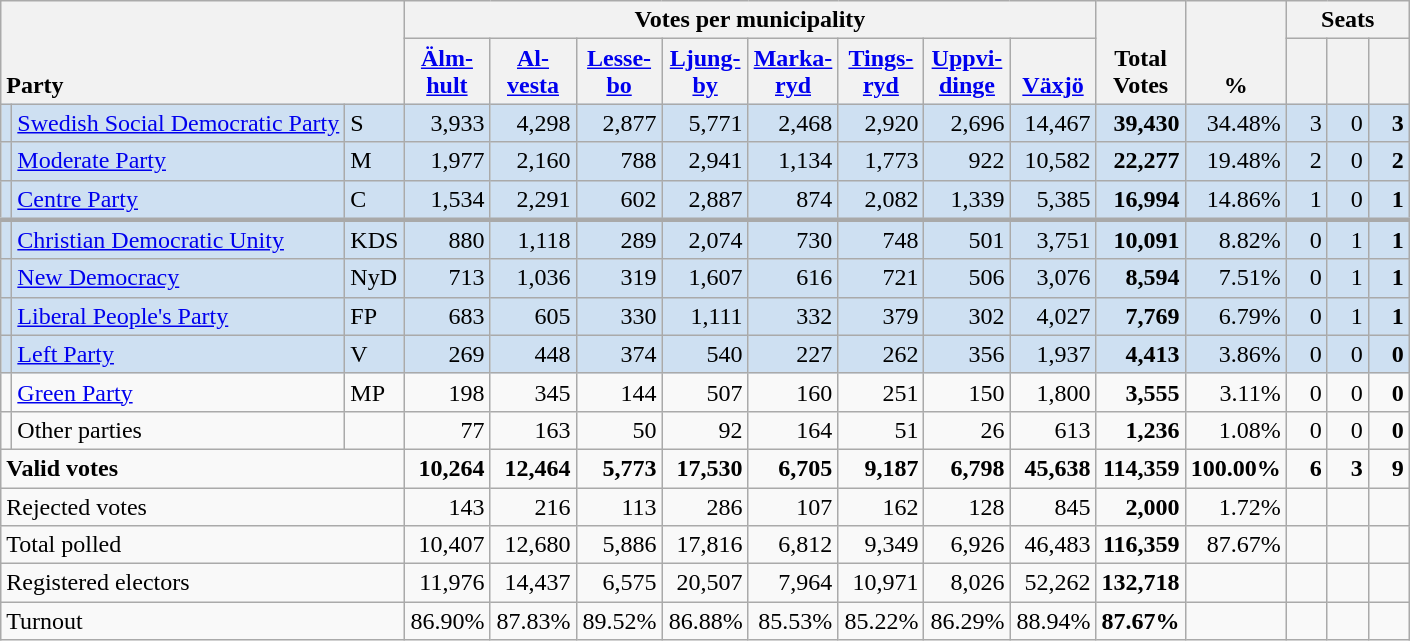<table class="wikitable" border="1" style="text-align:right;">
<tr>
<th style="text-align:left;" valign=bottom rowspan=2 colspan=3>Party</th>
<th colspan=8>Votes per municipality</th>
<th align=center valign=bottom rowspan=2 width="50">Total Votes</th>
<th align=center valign=bottom rowspan=2 width="50">%</th>
<th colspan=3>Seats</th>
</tr>
<tr>
<th align=center valign=bottom width="50"><a href='#'>Älm- hult</a></th>
<th align=center valign=bottom width="50"><a href='#'>Al- vesta</a></th>
<th align=center valign=bottom width="50"><a href='#'>Lesse- bo</a></th>
<th align=center valign=bottom width="50"><a href='#'>Ljung- by</a></th>
<th align=center valign=bottom width="50"><a href='#'>Marka- ryd</a></th>
<th align=center valign=bottom width="50"><a href='#'>Tings- ryd</a></th>
<th align=center valign=bottom width="50"><a href='#'>Uppvi- dinge</a></th>
<th align=center valign=bottom width="50"><a href='#'>Växjö</a></th>
<th align=center valign=bottom width="20"><small></small></th>
<th align=center valign=bottom width="20"><small><a href='#'></a></small></th>
<th align=center valign=bottom width="20"><small></small></th>
</tr>
<tr style="background:#CEE0F2;">
<td></td>
<td align=left style="white-space: nowrap;"><a href='#'>Swedish Social Democratic Party</a></td>
<td align=left>S</td>
<td>3,933</td>
<td>4,298</td>
<td>2,877</td>
<td>5,771</td>
<td>2,468</td>
<td>2,920</td>
<td>2,696</td>
<td>14,467</td>
<td><strong>39,430</strong></td>
<td>34.48%</td>
<td>3</td>
<td>0</td>
<td><strong>3</strong></td>
</tr>
<tr style="background:#CEE0F2;">
<td></td>
<td align=left><a href='#'>Moderate Party</a></td>
<td align=left>M</td>
<td>1,977</td>
<td>2,160</td>
<td>788</td>
<td>2,941</td>
<td>1,134</td>
<td>1,773</td>
<td>922</td>
<td>10,582</td>
<td><strong>22,277</strong></td>
<td>19.48%</td>
<td>2</td>
<td>0</td>
<td><strong>2</strong></td>
</tr>
<tr style="background:#CEE0F2;">
<td></td>
<td align=left><a href='#'>Centre Party</a></td>
<td align=left>C</td>
<td>1,534</td>
<td>2,291</td>
<td>602</td>
<td>2,887</td>
<td>874</td>
<td>2,082</td>
<td>1,339</td>
<td>5,385</td>
<td><strong>16,994</strong></td>
<td>14.86%</td>
<td>1</td>
<td>0</td>
<td><strong>1</strong></td>
</tr>
<tr style="background:#CEE0F2; border-top:3px solid darkgray;">
<td></td>
<td align=left><a href='#'>Christian Democratic Unity</a></td>
<td align=left>KDS</td>
<td>880</td>
<td>1,118</td>
<td>289</td>
<td>2,074</td>
<td>730</td>
<td>748</td>
<td>501</td>
<td>3,751</td>
<td><strong>10,091</strong></td>
<td>8.82%</td>
<td>0</td>
<td>1</td>
<td><strong>1</strong></td>
</tr>
<tr style="background:#CEE0F2;">
<td></td>
<td align=left><a href='#'>New Democracy</a></td>
<td align=left>NyD</td>
<td>713</td>
<td>1,036</td>
<td>319</td>
<td>1,607</td>
<td>616</td>
<td>721</td>
<td>506</td>
<td>3,076</td>
<td><strong>8,594</strong></td>
<td>7.51%</td>
<td>0</td>
<td>1</td>
<td><strong>1</strong></td>
</tr>
<tr style="background:#CEE0F2;">
<td></td>
<td align=left><a href='#'>Liberal People's Party</a></td>
<td align=left>FP</td>
<td>683</td>
<td>605</td>
<td>330</td>
<td>1,111</td>
<td>332</td>
<td>379</td>
<td>302</td>
<td>4,027</td>
<td><strong>7,769</strong></td>
<td>6.79%</td>
<td>0</td>
<td>1</td>
<td><strong>1</strong></td>
</tr>
<tr style="background:#CEE0F2;">
<td></td>
<td align=left><a href='#'>Left Party</a></td>
<td align=left>V</td>
<td>269</td>
<td>448</td>
<td>374</td>
<td>540</td>
<td>227</td>
<td>262</td>
<td>356</td>
<td>1,937</td>
<td><strong>4,413</strong></td>
<td>3.86%</td>
<td>0</td>
<td>0</td>
<td><strong>0</strong></td>
</tr>
<tr>
<td></td>
<td align=left><a href='#'>Green Party</a></td>
<td align=left>MP</td>
<td>198</td>
<td>345</td>
<td>144</td>
<td>507</td>
<td>160</td>
<td>251</td>
<td>150</td>
<td>1,800</td>
<td><strong>3,555</strong></td>
<td>3.11%</td>
<td>0</td>
<td>0</td>
<td><strong>0</strong></td>
</tr>
<tr>
<td></td>
<td align=left>Other parties</td>
<td></td>
<td>77</td>
<td>163</td>
<td>50</td>
<td>92</td>
<td>164</td>
<td>51</td>
<td>26</td>
<td>613</td>
<td><strong>1,236</strong></td>
<td>1.08%</td>
<td>0</td>
<td>0</td>
<td><strong>0</strong></td>
</tr>
<tr style="font-weight:bold">
<td align=left colspan=3>Valid votes</td>
<td>10,264</td>
<td>12,464</td>
<td>5,773</td>
<td>17,530</td>
<td>6,705</td>
<td>9,187</td>
<td>6,798</td>
<td>45,638</td>
<td>114,359</td>
<td>100.00%</td>
<td>6</td>
<td>3</td>
<td>9</td>
</tr>
<tr>
<td align=left colspan=3>Rejected votes</td>
<td>143</td>
<td>216</td>
<td>113</td>
<td>286</td>
<td>107</td>
<td>162</td>
<td>128</td>
<td>845</td>
<td><strong>2,000</strong></td>
<td>1.72%</td>
<td></td>
<td></td>
<td></td>
</tr>
<tr>
<td align=left colspan=3>Total polled</td>
<td>10,407</td>
<td>12,680</td>
<td>5,886</td>
<td>17,816</td>
<td>6,812</td>
<td>9,349</td>
<td>6,926</td>
<td>46,483</td>
<td><strong>116,359</strong></td>
<td>87.67%</td>
<td></td>
<td></td>
<td></td>
</tr>
<tr>
<td align=left colspan=3>Registered electors</td>
<td>11,976</td>
<td>14,437</td>
<td>6,575</td>
<td>20,507</td>
<td>7,964</td>
<td>10,971</td>
<td>8,026</td>
<td>52,262</td>
<td><strong>132,718</strong></td>
<td></td>
<td></td>
<td></td>
<td></td>
</tr>
<tr>
<td align=left colspan=3>Turnout</td>
<td>86.90%</td>
<td>87.83%</td>
<td>89.52%</td>
<td>86.88%</td>
<td>85.53%</td>
<td>85.22%</td>
<td>86.29%</td>
<td>88.94%</td>
<td><strong>87.67%</strong></td>
<td></td>
<td></td>
<td></td>
<td></td>
</tr>
</table>
